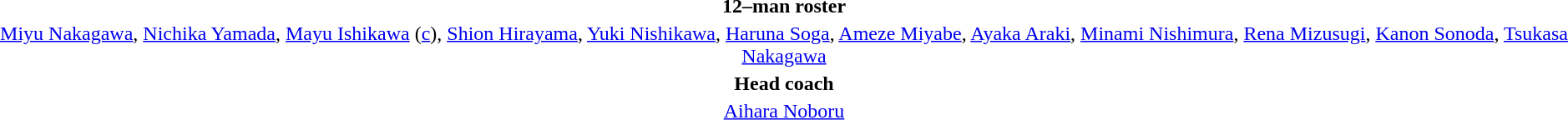<table style="text-align:center; margin-top:2em; margin-left:auto; margin-right:auto">
<tr>
<td><strong>12–man roster</strong></td>
</tr>
<tr>
<td><a href='#'>Miyu Nakagawa</a>, <a href='#'>Nichika Yamada</a>, <a href='#'>Mayu Ishikawa</a> (<a href='#'>c</a>), <a href='#'>Shion Hirayama</a>, <a href='#'>Yuki Nishikawa</a>, <a href='#'>Haruna Soga</a>, <a href='#'>Ameze Miyabe</a>, <a href='#'>Ayaka Araki</a>, <a href='#'>Minami Nishimura</a>, <a href='#'>Rena Mizusugi</a>, <a href='#'>Kanon Sonoda</a>, <a href='#'>Tsukasa Nakagawa</a></td>
</tr>
<tr>
<td><strong>Head coach</strong></td>
</tr>
<tr>
<td><a href='#'>Aihara Noboru</a></td>
</tr>
</table>
